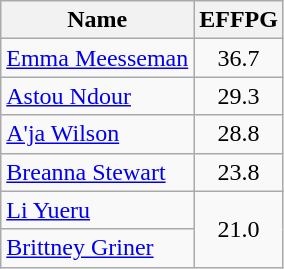<table class="wikitable">
<tr>
<th>Name</th>
<th>EFFPG</th>
</tr>
<tr>
<td> <a href='#'>Emma Meesseman</a></td>
<td align=center>36.7</td>
</tr>
<tr>
<td> <a href='#'>Astou Ndour</a></td>
<td align=center>29.3</td>
</tr>
<tr>
<td> <a href='#'>A'ja Wilson</a></td>
<td align=center>28.8</td>
</tr>
<tr>
<td> <a href='#'>Breanna Stewart</a></td>
<td align=center>23.8</td>
</tr>
<tr>
<td> <a href='#'>Li Yueru</a></td>
<td align=center rowspan=2>21.0</td>
</tr>
<tr>
<td> <a href='#'>Brittney Griner</a></td>
</tr>
</table>
